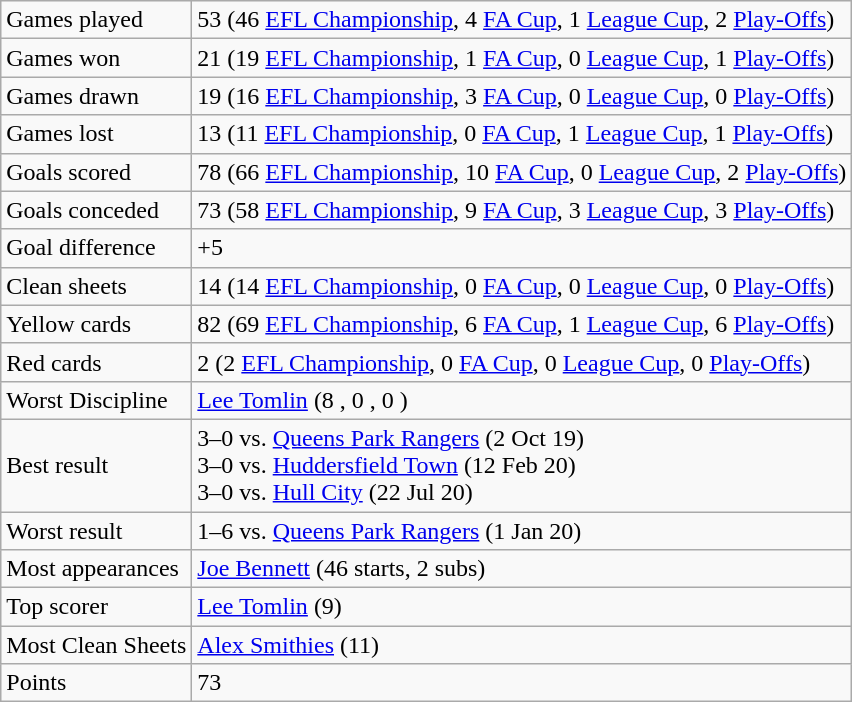<table class="wikitable">
<tr>
<td>Games played</td>
<td>53 (46 <a href='#'>EFL Championship</a>, 4 <a href='#'>FA Cup</a>, 1 <a href='#'>League Cup</a>, 2 <a href='#'>Play-Offs</a>)</td>
</tr>
<tr>
<td>Games won</td>
<td>21 (19 <a href='#'>EFL Championship</a>, 1 <a href='#'>FA Cup</a>, 0 <a href='#'>League Cup</a>, 1 <a href='#'>Play-Offs</a>)</td>
</tr>
<tr>
<td>Games drawn</td>
<td>19 (16 <a href='#'>EFL Championship</a>, 3 <a href='#'>FA Cup</a>, 0 <a href='#'>League Cup</a>, 0 <a href='#'>Play-Offs</a>)</td>
</tr>
<tr>
<td>Games lost</td>
<td>13 (11 <a href='#'>EFL Championship</a>, 0 <a href='#'>FA Cup</a>, 1 <a href='#'>League Cup</a>, 1 <a href='#'>Play-Offs</a>)</td>
</tr>
<tr>
<td>Goals scored</td>
<td>78 (66 <a href='#'>EFL Championship</a>, 10 <a href='#'>FA Cup</a>, 0 <a href='#'>League Cup</a>, 2 <a href='#'>Play-Offs</a>)</td>
</tr>
<tr>
<td>Goals conceded</td>
<td>73 (58 <a href='#'>EFL Championship</a>, 9 <a href='#'>FA Cup</a>, 3 <a href='#'>League Cup</a>, 3 <a href='#'>Play-Offs</a>)</td>
</tr>
<tr>
<td>Goal difference</td>
<td>+5</td>
</tr>
<tr>
<td>Clean sheets</td>
<td>14 (14 <a href='#'>EFL Championship</a>, 0 <a href='#'>FA Cup</a>, 0 <a href='#'>League Cup</a>, 0 <a href='#'>Play-Offs</a>)</td>
</tr>
<tr>
<td>Yellow cards</td>
<td>82 (69 <a href='#'>EFL Championship</a>, 6 <a href='#'>FA Cup</a>, 1 <a href='#'>League Cup</a>, 6 <a href='#'>Play-Offs</a>)</td>
</tr>
<tr>
<td>Red cards</td>
<td>2 (2 <a href='#'>EFL Championship</a>, 0 <a href='#'>FA Cup</a>, 0 <a href='#'>League Cup</a>, 0 <a href='#'>Play-Offs</a>)</td>
</tr>
<tr>
<td>Worst Discipline</td>
<td> <a href='#'>Lee Tomlin</a> (8 , 0 , 0 )</td>
</tr>
<tr>
<td>Best result</td>
<td>3–0 vs. <a href='#'>Queens Park Rangers</a> (2 Oct 19)<br>3–0 vs. <a href='#'>Huddersfield Town</a> (12 Feb 20)<br>3–0 vs. <a href='#'>Hull City</a> (22 Jul 20)</td>
</tr>
<tr>
<td>Worst result</td>
<td>1–6 vs. <a href='#'>Queens Park Rangers</a> (1 Jan 20)</td>
</tr>
<tr>
<td>Most appearances</td>
<td> <a href='#'>Joe Bennett</a> (46 starts, 2 subs)</td>
</tr>
<tr>
<td>Top scorer</td>
<td> <a href='#'>Lee Tomlin</a> (9)</td>
</tr>
<tr>
<td>Most Clean Sheets</td>
<td> <a href='#'>Alex Smithies</a> (11)</td>
</tr>
<tr>
<td>Points</td>
<td>73</td>
</tr>
</table>
